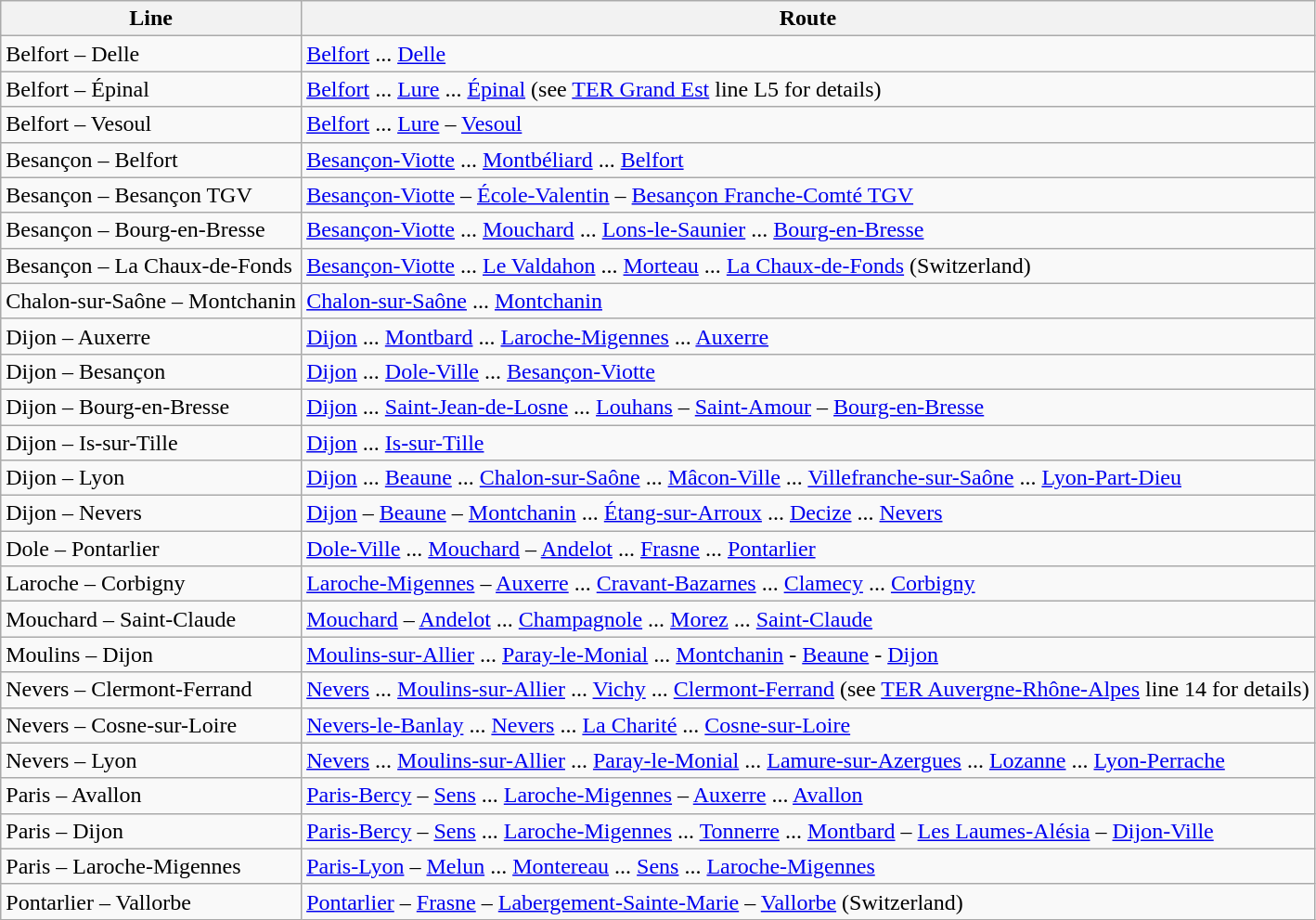<table class="wikitable vatop">
<tr>
<th>Line</th>
<th>Route</th>
</tr>
<tr>
<td>Belfort – Delle</td>
<td><a href='#'>Belfort</a> ... <a href='#'>Delle</a></td>
</tr>
<tr>
<td>Belfort – Épinal</td>
<td><a href='#'>Belfort</a> ... <a href='#'>Lure</a> ... <a href='#'>Épinal</a> (see <a href='#'>TER Grand Est</a> line L5 for details)</td>
</tr>
<tr>
<td>Belfort – Vesoul</td>
<td><a href='#'>Belfort</a> ... <a href='#'>Lure</a> – <a href='#'>Vesoul</a></td>
</tr>
<tr>
<td>Besançon – Belfort</td>
<td><a href='#'>Besançon-Viotte</a> ... <a href='#'>Montbéliard</a> ... <a href='#'>Belfort</a></td>
</tr>
<tr>
<td>Besançon – Besançon TGV</td>
<td><a href='#'>Besançon-Viotte</a> – <a href='#'>École-Valentin</a> – <a href='#'>Besançon Franche-Comté TGV</a></td>
</tr>
<tr>
<td>Besançon – Bourg-en-Bresse</td>
<td><a href='#'>Besançon-Viotte</a> ... <a href='#'>Mouchard</a> ... <a href='#'>Lons-le-Saunier</a> ... <a href='#'>Bourg-en-Bresse</a></td>
</tr>
<tr>
<td>Besançon – La Chaux-de-Fonds</td>
<td><a href='#'>Besançon-Viotte</a> ... <a href='#'>Le Valdahon</a> ... <a href='#'>Morteau</a> ... <a href='#'>La Chaux-de-Fonds</a> (Switzerland)</td>
</tr>
<tr>
<td>Chalon-sur-Saône – Montchanin</td>
<td><a href='#'>Chalon-sur-Saône</a> ... <a href='#'>Montchanin</a></td>
</tr>
<tr>
<td>Dijon – Auxerre</td>
<td><a href='#'>Dijon</a> ... <a href='#'>Montbard</a> ... <a href='#'>Laroche-Migennes</a> ... <a href='#'>Auxerre</a></td>
</tr>
<tr>
<td>Dijon – Besançon</td>
<td><a href='#'>Dijon</a> ... <a href='#'>Dole-Ville</a> ... <a href='#'>Besançon-Viotte</a></td>
</tr>
<tr>
<td>Dijon – Bourg-en-Bresse</td>
<td><a href='#'>Dijon</a> ... <a href='#'>Saint-Jean-de-Losne</a> ... <a href='#'>Louhans</a> – <a href='#'>Saint-Amour</a> – <a href='#'>Bourg-en-Bresse</a></td>
</tr>
<tr>
<td>Dijon – Is-sur-Tille</td>
<td><a href='#'>Dijon</a> ... <a href='#'>Is-sur-Tille</a></td>
</tr>
<tr>
<td>Dijon – Lyon</td>
<td><a href='#'>Dijon</a> ... <a href='#'>Beaune</a> ... <a href='#'>Chalon-sur-Saône</a> ... <a href='#'>Mâcon-Ville</a> ... <a href='#'>Villefranche-sur-Saône</a> ... <a href='#'>Lyon-Part-Dieu</a></td>
</tr>
<tr>
<td>Dijon – Nevers</td>
<td><a href='#'>Dijon</a> – <a href='#'>Beaune</a> – <a href='#'>Montchanin</a> ... <a href='#'>Étang-sur-Arroux</a> ... <a href='#'>Decize</a> ... <a href='#'>Nevers</a></td>
</tr>
<tr>
<td>Dole – Pontarlier</td>
<td><a href='#'>Dole-Ville</a> ... <a href='#'>Mouchard</a> – <a href='#'>Andelot</a> ... <a href='#'>Frasne</a> ... <a href='#'>Pontarlier</a></td>
</tr>
<tr>
<td>Laroche – Corbigny</td>
<td><a href='#'>Laroche-Migennes</a> – <a href='#'>Auxerre</a> ... <a href='#'>Cravant-Bazarnes</a> ... <a href='#'>Clamecy</a> ... <a href='#'>Corbigny</a></td>
</tr>
<tr>
<td>Mouchard – Saint-Claude</td>
<td><a href='#'>Mouchard</a> – <a href='#'>Andelot</a> ... <a href='#'>Champagnole</a> ... <a href='#'>Morez</a> ... <a href='#'>Saint-Claude</a></td>
</tr>
<tr>
<td>Moulins – Dijon</td>
<td><a href='#'>Moulins-sur-Allier</a> ... <a href='#'>Paray-le-Monial</a> ... <a href='#'>Montchanin</a> - <a href='#'>Beaune</a> - <a href='#'>Dijon</a></td>
</tr>
<tr>
<td>Nevers – Clermont-Ferrand</td>
<td><a href='#'>Nevers</a> ... <a href='#'>Moulins-sur-Allier</a> ... <a href='#'>Vichy</a> ... <a href='#'>Clermont-Ferrand</a> (see <a href='#'>TER Auvergne-Rhône-Alpes</a> line 14 for details)</td>
</tr>
<tr>
<td>Nevers – Cosne-sur-Loire</td>
<td><a href='#'>Nevers-le-Banlay</a> ... <a href='#'>Nevers</a> ... <a href='#'>La Charité</a> ... <a href='#'>Cosne-sur-Loire</a></td>
</tr>
<tr>
<td>Nevers – Lyon</td>
<td><a href='#'>Nevers</a> ... <a href='#'>Moulins-sur-Allier</a> ... <a href='#'>Paray-le-Monial</a> ... <a href='#'>Lamure-sur-Azergues</a> ... <a href='#'>Lozanne</a> ... <a href='#'>Lyon-Perrache</a></td>
</tr>
<tr>
<td>Paris – Avallon</td>
<td><a href='#'>Paris-Bercy</a> – <a href='#'>Sens</a> ... <a href='#'>Laroche-Migennes</a> – <a href='#'>Auxerre</a> ...  <a href='#'>Avallon</a></td>
</tr>
<tr>
<td>Paris – Dijon</td>
<td><a href='#'>Paris-Bercy</a> – <a href='#'>Sens</a> ... <a href='#'>Laroche-Migennes</a> ... <a href='#'>Tonnerre</a> ... <a href='#'>Montbard</a> – <a href='#'>Les Laumes-Alésia</a> – <a href='#'>Dijon-Ville</a></td>
</tr>
<tr>
<td>Paris – Laroche-Migennes</td>
<td><a href='#'>Paris-Lyon</a> – <a href='#'>Melun</a> ... <a href='#'>Montereau</a> ... <a href='#'>Sens</a> ... <a href='#'>Laroche-Migennes</a></td>
</tr>
<tr>
<td>Pontarlier – Vallorbe</td>
<td><a href='#'>Pontarlier</a> – <a href='#'>Frasne</a> – <a href='#'>Labergement-Sainte-Marie</a> – <a href='#'>Vallorbe</a> (Switzerland)<br></td>
</tr>
</table>
